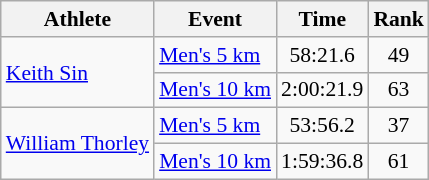<table class="wikitable" style="font-size:90%;">
<tr>
<th>Athlete</th>
<th>Event</th>
<th>Time</th>
<th>Rank</th>
</tr>
<tr align=center>
<td align=left rowspan=2><a href='#'>Keith Sin</a></td>
<td align=left><a href='#'>Men's 5 km</a></td>
<td>58:21.6</td>
<td>49</td>
</tr>
<tr align=center>
<td align=left><a href='#'>Men's 10 km</a></td>
<td>2:00:21.9</td>
<td>63</td>
</tr>
<tr align=center>
<td align=left rowspan=2><a href='#'>William Thorley</a></td>
<td align=left><a href='#'>Men's 5 km</a></td>
<td>53:56.2</td>
<td>37</td>
</tr>
<tr align=center>
<td align=left><a href='#'>Men's 10 km</a></td>
<td>1:59:36.8</td>
<td>61</td>
</tr>
</table>
